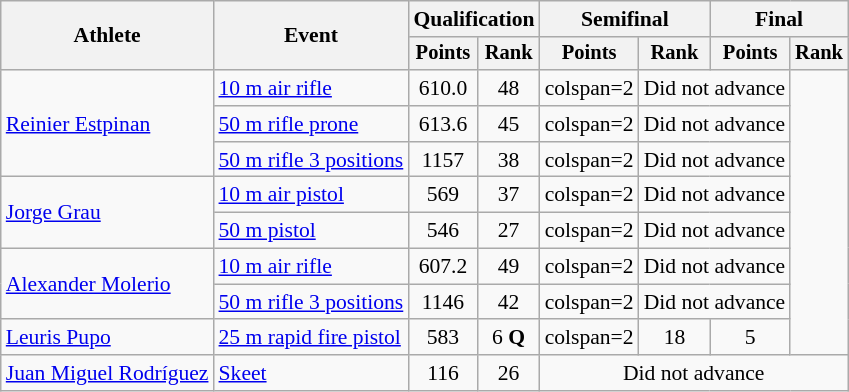<table class="wikitable" style="font-size:90%">
<tr>
<th rowspan="2">Athlete</th>
<th rowspan="2">Event</th>
<th colspan=2>Qualification</th>
<th colspan=2>Semifinal</th>
<th colspan=2>Final</th>
</tr>
<tr style="font-size:95%">
<th>Points</th>
<th>Rank</th>
<th>Points</th>
<th>Rank</th>
<th>Points</th>
<th>Rank</th>
</tr>
<tr align=center>
<td align=left rowspan=3><a href='#'>Reinier Estpinan</a></td>
<td align=left><a href='#'>10 m air rifle</a></td>
<td>610.0</td>
<td>48</td>
<td>colspan=2 </td>
<td colspan=2>Did not advance</td>
</tr>
<tr align=center>
<td align=left><a href='#'>50 m rifle prone</a></td>
<td>613.6</td>
<td>45</td>
<td>colspan=2 </td>
<td colspan=2>Did not advance</td>
</tr>
<tr align=center>
<td align=left><a href='#'>50 m rifle 3 positions</a></td>
<td>1157</td>
<td>38</td>
<td>colspan=2 </td>
<td colspan=2>Did not advance</td>
</tr>
<tr align=center>
<td align=left rowspan=2><a href='#'>Jorge Grau</a></td>
<td align=left><a href='#'>10 m air pistol</a></td>
<td>569</td>
<td>37</td>
<td>colspan=2 </td>
<td colspan=2>Did not advance</td>
</tr>
<tr align=center>
<td align=left><a href='#'>50 m pistol</a></td>
<td>546</td>
<td>27</td>
<td>colspan=2 </td>
<td colspan=2>Did not advance</td>
</tr>
<tr align=center>
<td align=left rowspan=2><a href='#'>Alexander Molerio</a></td>
<td align=left><a href='#'>10 m air rifle</a></td>
<td>607.2</td>
<td>49</td>
<td>colspan=2 </td>
<td colspan=2>Did not advance</td>
</tr>
<tr align=center>
<td align=left><a href='#'>50 m rifle 3 positions</a></td>
<td>1146</td>
<td>42</td>
<td>colspan=2 </td>
<td colspan=2>Did not advance</td>
</tr>
<tr align=center>
<td align=left><a href='#'>Leuris Pupo</a></td>
<td align=left><a href='#'>25 m rapid fire pistol</a></td>
<td>583</td>
<td>6 <strong>Q</strong></td>
<td>colspan=2 </td>
<td>18</td>
<td>5</td>
</tr>
<tr align=center>
<td align=left><a href='#'>Juan Miguel Rodríguez</a></td>
<td align=left><a href='#'>Skeet</a></td>
<td>116</td>
<td>26</td>
<td colspan=4>Did not advance</td>
</tr>
</table>
